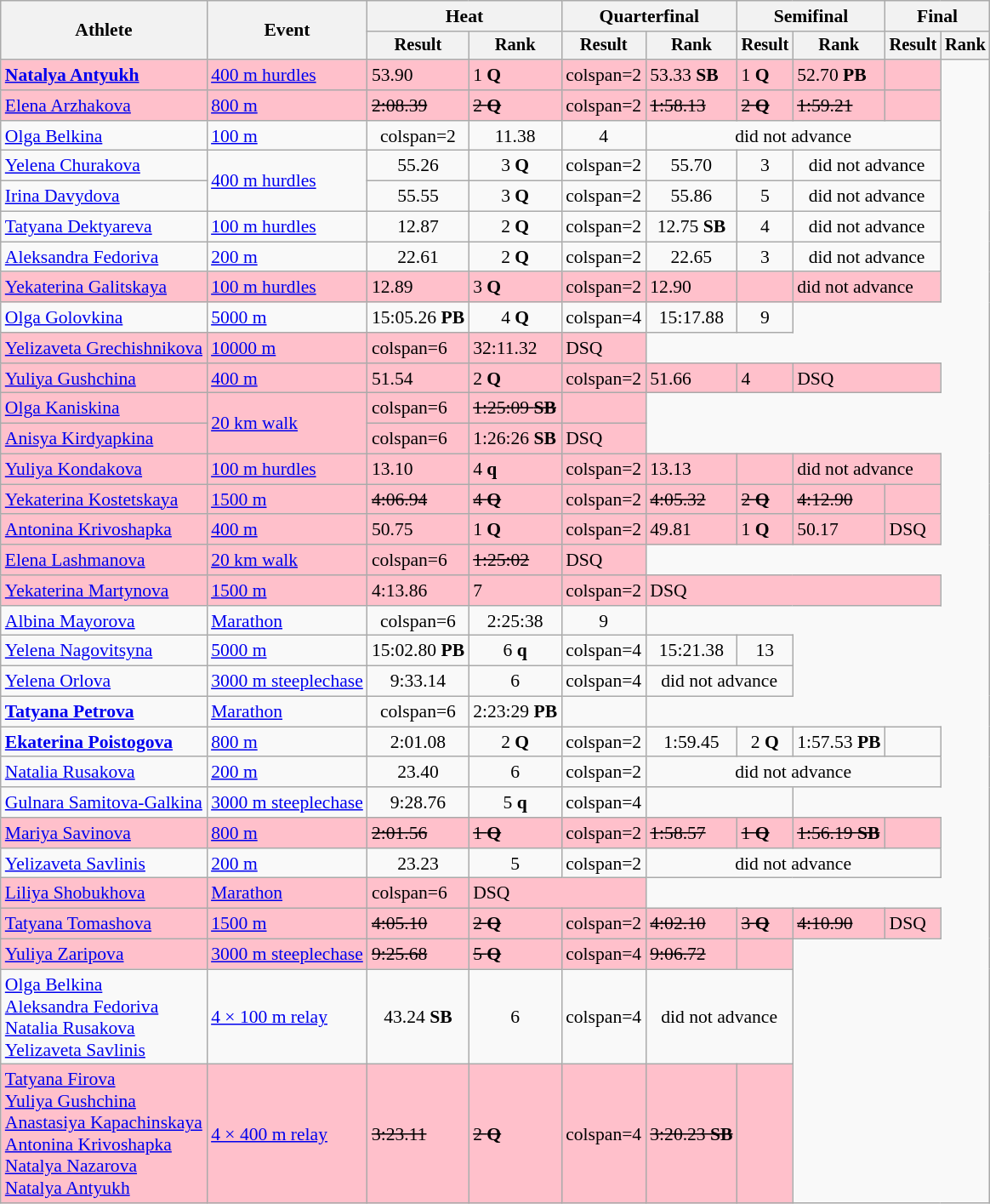<table class="wikitable" style="font-size:90%">
<tr>
<th rowspan="2">Athlete</th>
<th rowspan="2">Event</th>
<th colspan="2">Heat</th>
<th colspan="2">Quarterfinal</th>
<th colspan="2">Semifinal</th>
<th colspan="2">Final</th>
</tr>
<tr style="font-size:95%">
<th>Result</th>
<th>Rank</th>
<th>Result</th>
<th>Rank</th>
<th>Result</th>
<th>Rank</th>
<th>Result</th>
<th>Rank</th>
</tr>
<tr bgcolor=pink>
<td align=left><strong><a href='#'>Natalya Antyukh</a></strong></td>
<td align=left><a href='#'>400 m hurdles</a></td>
<td>53.90</td>
<td>1 <strong>Q</strong></td>
<td>colspan=2 </td>
<td>53.33  <strong>SB</strong></td>
<td>1 <strong>Q</strong></td>
<td>52.70 <strong>PB</strong></td>
<td></td>
</tr>
<tr bgcolor=pink>
<td align=left><a href='#'>Elena Arzhakova</a></td>
<td align=left><a href='#'>800 m</a></td>
<td><s>2:08.39</s></td>
<td><s>2 <strong>Q</strong></s></td>
<td>colspan=2 </td>
<td><s>1:58.13</s></td>
<td><s>2 <strong>Q</strong></s></td>
<td><s>1:59.21</s></td>
<td></td>
</tr>
<tr align=center>
<td align=left><a href='#'>Olga Belkina</a></td>
<td align=left><a href='#'>100 m</a></td>
<td>colspan=2 </td>
<td>11.38</td>
<td>4</td>
<td colspan=4>did not advance</td>
</tr>
<tr align=center>
<td align=left><a href='#'>Yelena Churakova</a></td>
<td align=left rowspan=2><a href='#'>400 m hurdles</a></td>
<td>55.26</td>
<td>3 <strong>Q</strong></td>
<td>colspan=2 </td>
<td>55.70</td>
<td>3</td>
<td colspan=2>did not advance</td>
</tr>
<tr align=center>
<td align=left><a href='#'>Irina Davydova</a></td>
<td>55.55</td>
<td>3 <strong>Q</strong></td>
<td>colspan=2 </td>
<td>55.86</td>
<td>5</td>
<td colspan=2>did not advance</td>
</tr>
<tr align=center>
<td align=left><a href='#'>Tatyana Dektyareva</a></td>
<td align=left><a href='#'>100 m hurdles</a></td>
<td>12.87</td>
<td>2 <strong>Q</strong></td>
<td>colspan=2 </td>
<td>12.75 <strong>SB</strong></td>
<td>4</td>
<td colspan=2>did not advance</td>
</tr>
<tr align=center>
<td align=left><a href='#'>Aleksandra Fedoriva</a></td>
<td align=left><a href='#'>200 m</a></td>
<td>22.61</td>
<td>2 <strong>Q</strong></td>
<td>colspan=2 </td>
<td>22.65</td>
<td>3</td>
<td colspan=2>did not advance</td>
</tr>
<tr bgcolor=pink>
<td align=left><a href='#'>Yekaterina Galitskaya</a></td>
<td align=left><a href='#'>100 m hurdles</a></td>
<td>12.89</td>
<td>3 <strong>Q</strong></td>
<td>colspan=2 </td>
<td>12.90</td>
<td></td>
<td colspan=2>did not advance</td>
</tr>
<tr align=center>
<td align=left><a href='#'>Olga Golovkina</a></td>
<td align=left><a href='#'>5000 m</a></td>
<td>15:05.26 <strong>PB</strong></td>
<td>4 <strong>Q</strong></td>
<td>colspan=4 </td>
<td>15:17.88</td>
<td>9</td>
</tr>
<tr bgcolor=pink>
<td align=left><a href='#'>Yelizaveta Grechishnikova</a></td>
<td align=left><a href='#'>10000 m</a></td>
<td>colspan=6 </td>
<td>32:11.32</td>
<td>DSQ</td>
</tr>
<tr bgcolor=pink>
<td align=left><a href='#'>Yuliya Gushchina</a></td>
<td align=left><a href='#'>400 m</a></td>
<td>51.54</td>
<td>2 <strong>Q</strong></td>
<td>colspan=2 </td>
<td>51.66</td>
<td>4</td>
<td colspan=2>DSQ</td>
</tr>
<tr bgcolor=pink>
<td align=left><a href='#'>Olga Kaniskina</a></td>
<td align=left rowspan=2><a href='#'>20 km walk</a></td>
<td>colspan=6 </td>
<td><s>1:25:09 <strong>SB</strong></s></td>
<td> </td>
</tr>
<tr bgcolor=pink>
<td align=left><a href='#'>Anisya Kirdyapkina</a></td>
<td>colspan=6 </td>
<td>1:26:26 <strong>SB</strong></td>
<td>DSQ</td>
</tr>
<tr bgcolor=pink>
<td align=left><a href='#'>Yuliya Kondakova</a></td>
<td align=left><a href='#'>100 m hurdles</a></td>
<td>13.10</td>
<td>4 <strong>q</strong></td>
<td>colspan=2 </td>
<td>13.13</td>
<td></td>
<td colspan=2>did not advance</td>
</tr>
<tr bgcolor=pink>
<td align=left><a href='#'>Yekaterina Kostetskaya</a></td>
<td align=left><a href='#'>1500 m</a></td>
<td><s>4:06.94</s></td>
<td><s>4 <strong>Q</strong></s></td>
<td>colspan=2 </td>
<td><s>4:05.32 </s></td>
<td><s>2 <strong>Q</strong></s></td>
<td><s>4:12.90</s></td>
<td></td>
</tr>
<tr bgcolor=pink>
<td align=left><a href='#'>Antonina Krivoshapka</a></td>
<td align=left><a href='#'>400 m</a></td>
<td>50.75</td>
<td>1 <strong>Q</strong></td>
<td>colspan=2 </td>
<td>49.81</td>
<td>1 <strong>Q</strong></td>
<td>50.17</td>
<td>DSQ</td>
</tr>
<tr bgcolor=pink>
<td align=left><a href='#'>Elena Lashmanova</a></td>
<td align=left><a href='#'>20 km walk</a></td>
<td>colspan=6 </td>
<td><s>1:25:02 </s></td>
<td>DSQ</td>
</tr>
<tr bgcolor=pink>
<td align=left><a href='#'>Yekaterina Martynova</a></td>
<td align=left><a href='#'>1500 m</a></td>
<td>4:13.86</td>
<td>7</td>
<td>colspan=2 </td>
<td colspan=4>DSQ</td>
</tr>
<tr align=center>
<td align=left><a href='#'>Albina Mayorova</a></td>
<td align=left><a href='#'>Marathon</a></td>
<td>colspan=6 </td>
<td>2:25:38</td>
<td>9</td>
</tr>
<tr align=center>
<td align=left><a href='#'>Yelena Nagovitsyna</a></td>
<td align=left><a href='#'>5000 m</a></td>
<td>15:02.80 <strong>PB</strong></td>
<td>6 <strong>q</strong></td>
<td>colspan=4 </td>
<td>15:21.38</td>
<td>13</td>
</tr>
<tr align=center>
<td align=left><a href='#'>Yelena Orlova</a></td>
<td align=left><a href='#'>3000 m steeplechase</a></td>
<td>9:33.14</td>
<td>6</td>
<td>colspan=4 </td>
<td colspan=2>did not advance</td>
</tr>
<tr align=center>
<td align=left><strong><a href='#'>Tatyana Petrova</a></strong></td>
<td align=left><a href='#'>Marathon</a></td>
<td>colspan=6 </td>
<td>2:23:29 <strong>PB</strong></td>
<td></td>
</tr>
<tr align=center>
<td align=left><strong><a href='#'>Ekaterina Poistogova</a></strong></td>
<td align=left><a href='#'>800 m</a></td>
<td>2:01.08</td>
<td>2 <strong>Q</strong></td>
<td>colspan=2 </td>
<td>1:59.45</td>
<td>2 <strong>Q</strong></td>
<td>1:57.53 <strong>PB</strong></td>
<td></td>
</tr>
<tr align=center>
<td align=left><a href='#'>Natalia Rusakova</a></td>
<td align=left><a href='#'>200 m</a></td>
<td>23.40</td>
<td>6</td>
<td>colspan=2 </td>
<td colspan=4>did not advance</td>
</tr>
<tr align=center>
<td align=left><a href='#'>Gulnara Samitova-Galkina</a></td>
<td align=left><a href='#'>3000 m steeplechase</a></td>
<td>9:28.76</td>
<td>5 <strong>q</strong></td>
<td>colspan=4 </td>
<td colspan=2></td>
</tr>
<tr bgcolor=pink>
<td align=left><a href='#'>Mariya Savinova</a></td>
<td align=left><a href='#'>800 m</a></td>
<td><s>2:01.56</s></td>
<td><s>1 <strong>Q</strong></s></td>
<td>colspan=2 </td>
<td><s>1:58.57</s></td>
<td><s>1 <strong>Q</strong></s></td>
<td><s>1:56.19 <strong>SB</strong></s></td>
<td></td>
</tr>
<tr align=center>
<td align=left><a href='#'>Yelizaveta Savlinis</a></td>
<td align=left><a href='#'>200 m</a></td>
<td>23.23</td>
<td>5</td>
<td>colspan=2 </td>
<td colspan=4>did not advance</td>
</tr>
<tr bgcolor=pink>
<td align=left><a href='#'>Liliya Shobukhova</a></td>
<td align=left><a href='#'>Marathon</a></td>
<td>colspan=6 </td>
<td colspan=2> DSQ</td>
</tr>
<tr bgcolor=pink>
<td align=left><a href='#'>Tatyana Tomashova</a></td>
<td align=left><a href='#'>1500 m</a></td>
<td><s>4:05.10</s></td>
<td><s>2 <strong>Q</strong></s></td>
<td>colspan=2 </td>
<td><s>4:02.10</s></td>
<td><s>3 <strong>Q</strong></s></td>
<td><s>4:10.90</s></td>
<td>DSQ</td>
</tr>
<tr bgcolor=pink>
<td align=left><a href='#'>Yuliya Zaripova</a></td>
<td align=left><a href='#'>3000 m steeplechase</a></td>
<td><s>9:25.68</s></td>
<td><s>5 <strong>Q</strong></s></td>
<td>colspan=4 </td>
<td><s>9:06.72</s></td>
<td></td>
</tr>
<tr align=center>
<td align=left><a href='#'>Olga Belkina</a><br><a href='#'>Aleksandra Fedoriva</a><br><a href='#'>Natalia Rusakova</a><br><a href='#'>Yelizaveta Savlinis</a></td>
<td align=left><a href='#'>4 × 100 m relay</a></td>
<td>43.24 <strong>SB</strong></td>
<td>6</td>
<td>colspan=4 </td>
<td colspan=2>did not advance</td>
</tr>
<tr bgcolor=pink>
<td align=left><a href='#'>Tatyana Firova</a><br><a href='#'>Yuliya Gushchina</a><br><a href='#'>Anastasiya Kapachinskaya</a><br><a href='#'>Antonina Krivoshapka</a><br><a href='#'>Natalya Nazarova</a><br><a href='#'>Natalya Antyukh</a></td>
<td align=left><a href='#'>4 × 400 m relay</a></td>
<td><s>3:23.11</s></td>
<td><s>2 <strong>Q</strong></s></td>
<td>colspan=4 </td>
<td><s>3:20.23 <strong>SB</strong></s></td>
<td></td>
</tr>
</table>
